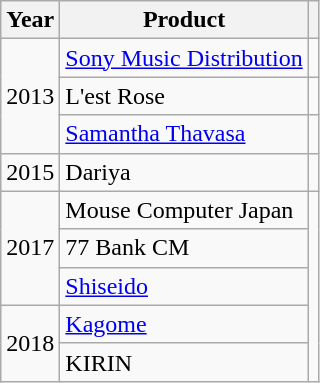<table class="wikitable">
<tr>
<th>Year</th>
<th>Product</th>
<th></th>
</tr>
<tr>
<td rowspan="3">2013</td>
<td><a href='#'>Sony Music Distribution</a></td>
<td></td>
</tr>
<tr>
<td>L'est Rose</td>
<td></td>
</tr>
<tr>
<td><a href='#'>Samantha Thavasa</a></td>
<td></td>
</tr>
<tr>
<td>2015</td>
<td>Dariya</td>
<td></td>
</tr>
<tr>
<td rowspan="3">2017</td>
<td>Mouse Computer Japan</td>
<td rowspan="5"></td>
</tr>
<tr>
<td>77 Bank CM</td>
</tr>
<tr>
<td><a href='#'>Shiseido</a></td>
</tr>
<tr>
<td rowspan="2">2018</td>
<td><a href='#'>Kagome</a></td>
</tr>
<tr>
<td>KIRIN</td>
</tr>
</table>
